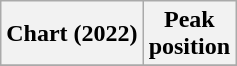<table class="wikitable plainrowheaders" style="text-align:center">
<tr>
<th scope="col">Chart (2022)</th>
<th scope="col">Peak<br>position</th>
</tr>
<tr>
</tr>
</table>
